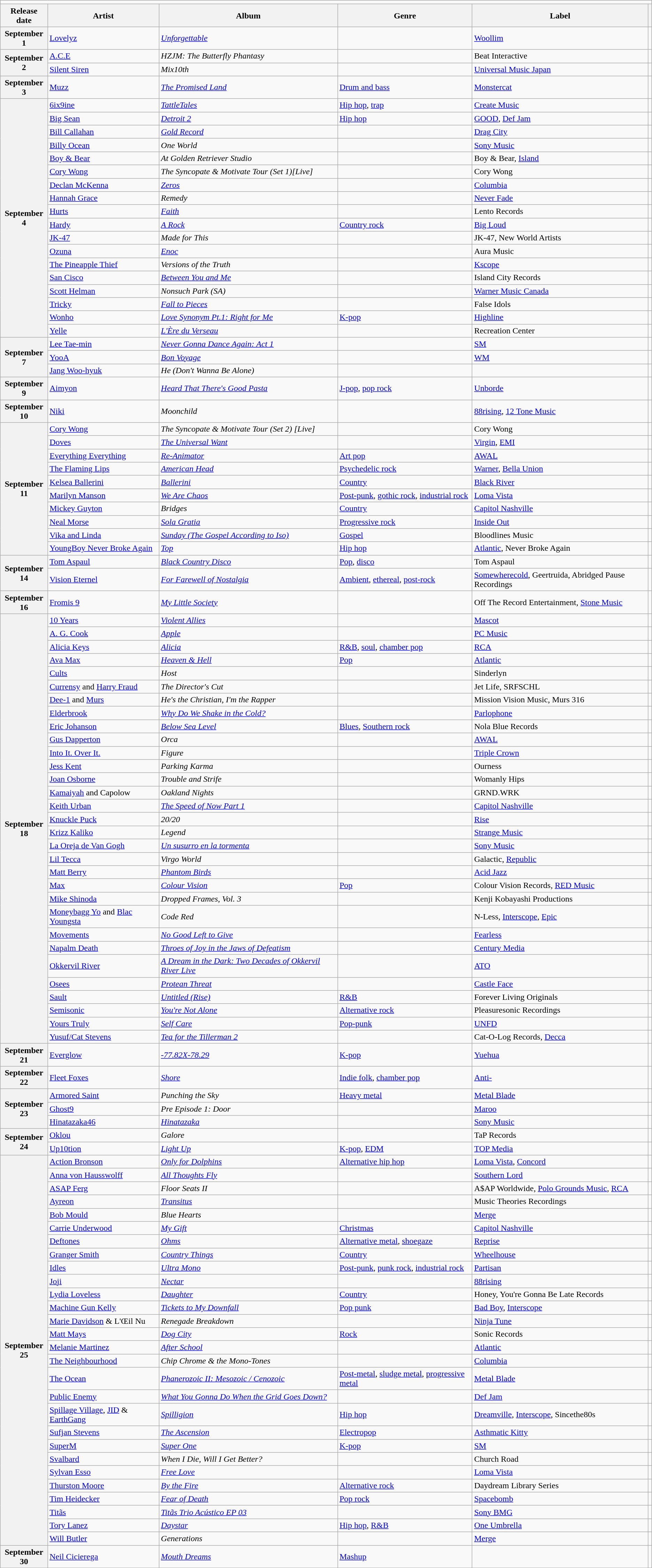<table class="wikitable plainrowheaders">
<tr>
<td colspan="6" style="text-align:center;"></td>
</tr>
<tr>
<th scope="col">Release date</th>
<th scope="col">Artist</th>
<th scope="col">Album</th>
<th scope="col">Genre</th>
<th scope="col">Label</th>
<th scope="col"></th>
</tr>
<tr>
<th scope="row" style="text-align:center;">September<br>1</th>
<td><a href='#'>Lovelyz</a></td>
<td><em><a href='#'>Unforgettable</a></em></td>
<td></td>
<td><a href='#'>Woollim</a></td>
<td></td>
</tr>
<tr>
<th scope="row" rowspan="2" style="text-align:center;">September<br>2</th>
<td><a href='#'>A.C.E</a></td>
<td><em>HZJM: The Butterfly Phantasy</em></td>
<td></td>
<td>Beat Interactive</td>
<td></td>
</tr>
<tr>
<td><a href='#'>Silent Siren</a></td>
<td><em>Mix10th</em></td>
<td></td>
<td><a href='#'>Universal Music Japan</a></td>
<td></td>
</tr>
<tr>
<th scope="row" style="text-align:center;">September<br>3</th>
<td><a href='#'>Muzz</a></td>
<td><em><a href='#'>The Promised Land</a></em></td>
<td><a href='#'>Drum and bass</a></td>
<td><a href='#'>Monstercat</a></td>
<td></td>
</tr>
<tr>
<th scope="row" rowspan="18" style="text-align:center;">September<br>4</th>
<td><a href='#'>6ix9ine</a></td>
<td><em><a href='#'>TattleTales</a></em></td>
<td><a href='#'>Hip hop</a>, <a href='#'>trap</a></td>
<td><a href='#'>Create Music</a></td>
<td></td>
</tr>
<tr>
<td><a href='#'>Big Sean</a></td>
<td><em><a href='#'>Detroit 2</a></em></td>
<td><a href='#'>Hip hop</a></td>
<td><a href='#'>GOOD</a>, <a href='#'>Def Jam</a></td>
<td></td>
</tr>
<tr>
<td><a href='#'>Bill Callahan</a></td>
<td><em><a href='#'>Gold Record</a></em></td>
<td></td>
<td><a href='#'>Drag City</a></td>
<td></td>
</tr>
<tr>
<td><a href='#'>Billy Ocean</a></td>
<td><em>One World</em></td>
<td></td>
<td><a href='#'>Sony Music</a></td>
<td></td>
</tr>
<tr>
<td><a href='#'>Boy & Bear</a></td>
<td><em>At Golden Retriever Studio</em></td>
<td></td>
<td>Boy & Bear, <a href='#'>Island</a></td>
<td></td>
</tr>
<tr>
<td><a href='#'>Cory Wong</a></td>
<td><em>The Syncopate & Motivate Tour (Set 1)[Live]</em></td>
<td></td>
<td>Cory Wong</td>
<td></td>
</tr>
<tr>
<td><a href='#'>Declan McKenna</a></td>
<td><em><a href='#'>Zeros</a></em></td>
<td></td>
<td><a href='#'>Columbia</a></td>
<td></td>
</tr>
<tr>
<td><a href='#'>Hannah Grace</a></td>
<td><em>Remedy</em></td>
<td></td>
<td><a href='#'>Never Fade</a></td>
<td></td>
</tr>
<tr>
<td><a href='#'>Hurts</a></td>
<td><em><a href='#'>Faith</a></em></td>
<td></td>
<td>Lento Records</td>
<td></td>
</tr>
<tr>
<td><a href='#'>Hardy</a></td>
<td><em><a href='#'>A Rock</a></em></td>
<td><a href='#'>Country rock</a></td>
<td><a href='#'>Big Loud</a></td>
<td></td>
</tr>
<tr>
<td><a href='#'>JK-47</a></td>
<td><em>Made for This</em></td>
<td></td>
<td>JK-47, New World Artists</td>
<td></td>
</tr>
<tr>
<td><a href='#'>Ozuna</a></td>
<td><em><a href='#'>Enoc</a></em></td>
<td></td>
<td>Aura Music</td>
<td></td>
</tr>
<tr>
<td><a href='#'>The Pineapple Thief</a></td>
<td><em>Versions of the Truth</em></td>
<td></td>
<td><a href='#'>Kscope</a></td>
<td></td>
</tr>
<tr>
<td><a href='#'>San Cisco</a></td>
<td><em><a href='#'>Between You and Me</a></em></td>
<td></td>
<td>Island City Records</td>
<td></td>
</tr>
<tr>
<td><a href='#'>Scott Helman</a></td>
<td><em>Nonsuch Park (SA)</em></td>
<td></td>
<td><a href='#'>Warner Music Canada</a></td>
<td></td>
</tr>
<tr>
<td><a href='#'>Tricky</a></td>
<td><em><a href='#'>Fall to Pieces</a></em></td>
<td></td>
<td>False Idols</td>
<td></td>
</tr>
<tr>
<td><a href='#'>Wonho</a></td>
<td><em><a href='#'>Love Synonym Pt.1: Right for Me</a></em></td>
<td><a href='#'>K-pop</a></td>
<td><a href='#'>Highline</a></td>
<td></td>
</tr>
<tr>
<td><a href='#'>Yelle</a></td>
<td><em><a href='#'>L'Ère du Verseau</a></em></td>
<td></td>
<td>Recreation Center</td>
<td></td>
</tr>
<tr>
<th scope="row" rowspan="3" style="text-align:center;">September<br>7</th>
<td><a href='#'>Lee Tae-min</a></td>
<td><em><a href='#'>Never Gonna Dance Again: Act 1</a></em></td>
<td></td>
<td><a href='#'>SM</a></td>
<td></td>
</tr>
<tr>
<td><a href='#'>YooA</a></td>
<td><em><a href='#'>Bon Voyage</a></em></td>
<td></td>
<td><a href='#'>WM</a></td>
<td></td>
</tr>
<tr>
<td><a href='#'>Jang Woo-hyuk</a></td>
<td><em>He (Don't Wanna Be Alone)</em></td>
<td></td>
<td></td>
<td></td>
</tr>
<tr>
<th scope="row" style="text-align:center;">September<br>9</th>
<td><a href='#'>Aimyon</a></td>
<td><em><a href='#'>Heard That There's Good Pasta</a></em></td>
<td><a href='#'>J-pop</a>, <a href='#'>pop rock</a></td>
<td><a href='#'>Unborde</a></td>
<td></td>
</tr>
<tr>
<th scope="row" style="text-align:center;">September<br>10</th>
<td><a href='#'>Niki</a></td>
<td><em>Moonchild</em></td>
<td></td>
<td><a href='#'>88rising</a>, <a href='#'>12 Tone Music</a></td>
<td></td>
</tr>
<tr>
<th scope="row" rowspan="10" style="text-align:center;">September<br>11</th>
<td><a href='#'>Cory Wong</a></td>
<td><em>The Syncopate & Motivate Tour (Set 2) [Live]</em></td>
<td></td>
<td>Cory Wong</td>
<td></td>
</tr>
<tr>
<td><a href='#'>Doves</a></td>
<td><em><a href='#'>The Universal Want</a></em></td>
<td></td>
<td><a href='#'>Virgin</a>, <a href='#'>EMI</a></td>
<td></td>
</tr>
<tr>
<td><a href='#'>Everything Everything</a></td>
<td><em><a href='#'>Re-Animator</a></em></td>
<td><a href='#'>Art pop</a></td>
<td><a href='#'>AWAL</a></td>
<td></td>
</tr>
<tr>
<td><a href='#'>The Flaming Lips</a></td>
<td><em><a href='#'>American Head</a></em></td>
<td><a href='#'>Psychedelic rock</a></td>
<td><a href='#'>Warner</a>, <a href='#'>Bella Union</a></td>
<td></td>
</tr>
<tr>
<td><a href='#'>Kelsea Ballerini</a></td>
<td><em><a href='#'>Ballerini</a></em></td>
<td><a href='#'>Country</a></td>
<td><a href='#'>Black River</a></td>
<td></td>
</tr>
<tr>
<td><a href='#'>Marilyn Manson</a></td>
<td><em><a href='#'>We Are Chaos</a></em></td>
<td><a href='#'>Post-punk</a>, <a href='#'>gothic rock</a>, <a href='#'>industrial rock</a></td>
<td><a href='#'>Loma Vista</a></td>
<td></td>
</tr>
<tr>
<td><a href='#'>Mickey Guyton</a></td>
<td><em>Bridges</em></td>
<td><a href='#'>Country</a></td>
<td><a href='#'>Capitol Nashville</a></td>
<td></td>
</tr>
<tr>
<td><a href='#'>Neal Morse</a></td>
<td><em><a href='#'>Sola Gratia</a></em></td>
<td><a href='#'>Progressive rock</a></td>
<td><a href='#'>Inside Out</a></td>
<td></td>
</tr>
<tr>
<td><a href='#'>Vika and Linda</a></td>
<td><em><a href='#'>Sunday (The Gospel According to Iso)</a></em></td>
<td><a href='#'>Gospel</a></td>
<td>Bloodlines Music</td>
<td></td>
</tr>
<tr>
<td><a href='#'>YoungBoy Never Broke Again</a></td>
<td><em><a href='#'>Top</a></em></td>
<td><a href='#'>Hip hop</a></td>
<td><a href='#'>Atlantic</a>, Never Broke Again</td>
<td></td>
</tr>
<tr>
<th scope="row" rowspan="2" style="text-align:center;">September<br>14</th>
<td><a href='#'>Tom Aspaul</a></td>
<td><em><a href='#'>Black Country Disco</a></em></td>
<td><a href='#'>Pop</a>, <a href='#'>disco</a></td>
<td>Tom Aspaul</td>
<td></td>
</tr>
<tr>
<td><a href='#'>Vision Eternel</a></td>
<td><em><a href='#'>For Farewell of Nostalgia</a></em></td>
<td><a href='#'>Ambient</a>, <a href='#'>ethereal</a>, <a href='#'>post-rock</a></td>
<td><a href='#'>Somewherecold</a>, Geertruida, Abridged Pause Recordings</td>
<td></td>
</tr>
<tr>
<th scope="row" style="text-align:center;">September<br>16</th>
<td><a href='#'>Fromis 9</a></td>
<td><em><a href='#'>My Little Society</a></em></td>
<td></td>
<td>Off The Record Entertainment, <a href='#'>Stone Music</a></td>
<td></td>
</tr>
<tr>
<th scope="row" rowspan="31" style="text-align:center;">September<br>18</th>
<td><a href='#'>10 Years</a></td>
<td><em><a href='#'>Violent Allies</a></em></td>
<td></td>
<td><a href='#'>Mascot</a></td>
<td></td>
</tr>
<tr>
<td><a href='#'>A. G. Cook</a></td>
<td><em><a href='#'>Apple</a></em></td>
<td></td>
<td><a href='#'>PC Music</a></td>
<td></td>
</tr>
<tr>
<td><a href='#'>Alicia Keys</a></td>
<td><em><a href='#'>Alicia</a></em></td>
<td><a href='#'>R&B</a>, <a href='#'>soul</a>, <a href='#'>chamber pop</a></td>
<td><a href='#'>RCA</a></td>
<td></td>
</tr>
<tr>
<td><a href='#'>Ava Max</a></td>
<td><em><a href='#'>Heaven & Hell</a></em></td>
<td><a href='#'>Pop</a></td>
<td><a href='#'>Atlantic</a></td>
<td></td>
</tr>
<tr>
<td><a href='#'>Cults</a></td>
<td><em>Host</em></td>
<td></td>
<td>Sinderlyn</td>
<td></td>
</tr>
<tr>
<td><a href='#'>Currensy</a> and <a href='#'>Harry Fraud</a></td>
<td><em>The Director's  Cut</em></td>
<td></td>
<td>Jet Life, SRFSCHL</td>
<td></td>
</tr>
<tr>
<td><a href='#'>Dee-1</a> and <a href='#'>Murs</a></td>
<td><em>He's the Christian, I'm the Rapper</em></td>
<td></td>
<td>Mission Vision Music, Murs 316</td>
<td></td>
</tr>
<tr>
<td><a href='#'>Elderbrook</a></td>
<td><em><a href='#'>Why Do We Shake in the Cold?</a></em></td>
<td></td>
<td><a href='#'>Parlophone</a></td>
<td></td>
</tr>
<tr>
<td><a href='#'>Eric Johanson</a></td>
<td><em><a href='#'>Below Sea Level</a></em></td>
<td><a href='#'>Blues</a>, <a href='#'>Southern rock</a></td>
<td>Nola Blue Records</td>
<td></td>
</tr>
<tr>
<td><a href='#'>Gus Dapperton</a></td>
<td><em>Orca</em></td>
<td></td>
<td><a href='#'>AWAL</a></td>
<td></td>
</tr>
<tr>
<td><a href='#'>Into It. Over It.</a></td>
<td><em>Figure</em></td>
<td></td>
<td><a href='#'>Triple Crown</a></td>
<td></td>
</tr>
<tr>
<td><a href='#'>Jess Kent</a></td>
<td><em>Parking Karma</em></td>
<td></td>
<td>Ourness</td>
<td></td>
</tr>
<tr>
<td><a href='#'>Joan Osborne</a></td>
<td><em>Trouble and Strife</em></td>
<td></td>
<td>Womanly Hips</td>
<td></td>
</tr>
<tr>
<td><a href='#'>Kamaiyah</a> and Capolow</td>
<td><em>Oakland Nights</em></td>
<td></td>
<td>GRND.WRK</td>
<td></td>
</tr>
<tr>
<td><a href='#'>Keith Urban</a></td>
<td><em><a href='#'>The Speed of Now Part 1</a></em></td>
<td></td>
<td><a href='#'>Capitol Nashville</a></td>
<td></td>
</tr>
<tr>
<td><a href='#'>Knuckle Puck</a></td>
<td><em>20/20</em></td>
<td></td>
<td><a href='#'>Rise</a></td>
<td></td>
</tr>
<tr>
<td><a href='#'>Krizz Kaliko</a></td>
<td><em>Legend</em></td>
<td></td>
<td><a href='#'>Strange Music</a></td>
<td></td>
</tr>
<tr>
<td><a href='#'>La Oreja de Van Gogh</a></td>
<td><em><a href='#'>Un susurro en la tormenta</a></em></td>
<td></td>
<td><a href='#'>Sony Music</a></td>
<td></td>
</tr>
<tr>
<td><a href='#'>Lil Tecca</a></td>
<td><em>Virgo World</em></td>
<td></td>
<td>Galactic, <a href='#'>Republic</a></td>
<td></td>
</tr>
<tr>
<td><a href='#'>Matt Berry</a></td>
<td><em><a href='#'>Phantom Birds</a></em></td>
<td></td>
<td><a href='#'>Acid Jazz</a></td>
<td></td>
</tr>
<tr>
<td><a href='#'>Max</a></td>
<td><em><a href='#'>Colour Vision</a></em></td>
<td><a href='#'>Pop</a></td>
<td>Colour Vision Records, <a href='#'>RED Music</a></td>
<td></td>
</tr>
<tr>
<td><a href='#'>Mike Shinoda</a></td>
<td><em>Dropped Frames, Vol. 3</em></td>
<td></td>
<td>Kenji Kobayashi Productions</td>
<td></td>
</tr>
<tr>
<td><a href='#'>Moneybagg Yo</a> and <a href='#'>Blac Youngsta</a></td>
<td><em>Code Red</em></td>
<td></td>
<td>N-Less, <a href='#'>Interscope</a>, <a href='#'>Epic</a></td>
<td></td>
</tr>
<tr>
<td><a href='#'>Movements</a></td>
<td><em><a href='#'>No Good Left to Give</a></em></td>
<td></td>
<td><a href='#'>Fearless</a></td>
<td></td>
</tr>
<tr>
<td><a href='#'>Napalm Death</a></td>
<td><em><a href='#'>Throes of Joy in the Jaws of Defeatism</a></em></td>
<td></td>
<td><a href='#'>Century Media</a></td>
<td></td>
</tr>
<tr>
<td><a href='#'>Okkervil River</a></td>
<td><em><a href='#'>A Dream in the Dark: Two Decades of Okkervil River Live</a></em></td>
<td></td>
<td><a href='#'>ATO</a></td>
<td></td>
</tr>
<tr>
<td><a href='#'>Osees</a></td>
<td><em><a href='#'>Protean Threat</a></em></td>
<td></td>
<td><a href='#'>Castle Face</a></td>
<td></td>
</tr>
<tr>
<td><a href='#'>Sault</a></td>
<td><em><a href='#'>Untitled (Rise)</a></em></td>
<td><a href='#'>R&B</a></td>
<td>Forever Living Originals</td>
<td></td>
</tr>
<tr>
<td><a href='#'>Semisonic</a></td>
<td><em><a href='#'>You're Not Alone</a></em></td>
<td><a href='#'>Alternative rock</a></td>
<td>Pleasuresonic Recordings</td>
<td></td>
</tr>
<tr>
<td><a href='#'>Yours Truly</a></td>
<td><em><a href='#'>Self Care</a></em></td>
<td><a href='#'>Pop-punk</a></td>
<td><a href='#'>UNFD</a></td>
<td></td>
</tr>
<tr>
<td><a href='#'>Yusuf/Cat Stevens</a></td>
<td><em><a href='#'>Tea for the Tillerman 2</a></em></td>
<td></td>
<td>Cat-O-Log Records, <a href='#'>Decca</a></td>
<td></td>
</tr>
<tr>
<th scope="row" style="text-align:center;">September<br>21</th>
<td><a href='#'>Everglow</a></td>
<td><em><a href='#'>-77.82X-78.29</a></em></td>
<td><a href='#'>K-pop</a></td>
<td><a href='#'>Yuehua</a></td>
<td></td>
</tr>
<tr>
<th scope="row" style="text-align:center;">September<br>22</th>
<td><a href='#'>Fleet Foxes</a></td>
<td><em><a href='#'>Shore</a></em></td>
<td><a href='#'>Indie folk</a>, <a href='#'>chamber pop</a></td>
<td><a href='#'>Anti-</a></td>
<td></td>
</tr>
<tr>
<th scope="row" rowspan="3" style="text-align:center;">September<br>23</th>
<td><a href='#'>Armored Saint</a></td>
<td><em>Punching the Sky</em></td>
<td><a href='#'>Heavy metal</a></td>
<td><a href='#'>Metal Blade</a></td>
<td></td>
</tr>
<tr>
<td><a href='#'>Ghost9</a></td>
<td><em>Pre Episode 1: Door</em></td>
<td></td>
<td><a href='#'>Maroo</a></td>
<td></td>
</tr>
<tr>
<td><a href='#'>Hinatazaka46</a></td>
<td><em><a href='#'>Hinatazaka</a></em></td>
<td></td>
<td><a href='#'>Sony Music</a></td>
<td></td>
</tr>
<tr>
<th scope="row" rowspan="2" style="text-align:center;">September<br>24</th>
<td><a href='#'>Oklou</a></td>
<td><em>Galore</em></td>
<td></td>
<td>TaP Records</td>
<td></td>
</tr>
<tr>
<td><a href='#'>Up10tion</a></td>
<td><em><a href='#'>Light Up</a></em></td>
<td><a href='#'>K-pop</a>, <a href='#'>EDM</a></td>
<td><a href='#'>TOP Media</a></td>
<td></td>
</tr>
<tr>
<th scope="row" rowspan="28" style="text-align:center;">September<br>25</th>
<td><a href='#'>Action Bronson</a></td>
<td><em><a href='#'>Only for Dolphins</a></em></td>
<td><a href='#'>Alternative hip hop</a></td>
<td><a href='#'>Loma Vista</a>, <a href='#'>Concord</a></td>
<td></td>
</tr>
<tr>
<td><a href='#'>Anna von Hausswolff</a></td>
<td><em><a href='#'>All Thoughts Fly</a></em></td>
<td></td>
<td><a href='#'>Southern Lord</a></td>
<td></td>
</tr>
<tr>
<td><a href='#'>ASAP Ferg</a></td>
<td><em>Floor Seats II</em></td>
<td></td>
<td>A$AP Worldwide, <a href='#'>Polo Grounds Music</a>, <a href='#'>RCA</a></td>
<td></td>
</tr>
<tr>
<td><a href='#'>Ayreon</a></td>
<td><em><a href='#'>Transitus</a></em></td>
<td></td>
<td>Music Theories Recordings</td>
<td></td>
</tr>
<tr>
<td><a href='#'>Bob Mould</a></td>
<td><em>Blue Hearts</em></td>
<td></td>
<td><a href='#'>Merge</a></td>
<td></td>
</tr>
<tr>
<td><a href='#'>Carrie Underwood</a></td>
<td><em><a href='#'>My Gift</a></em></td>
<td><a href='#'>Christmas</a></td>
<td><a href='#'>Capitol Nashville</a></td>
<td></td>
</tr>
<tr>
<td><a href='#'>Deftones</a></td>
<td><em><a href='#'>Ohms</a></em></td>
<td><a href='#'>Alternative metal</a>, <a href='#'>shoegaze</a></td>
<td><a href='#'>Reprise</a></td>
<td></td>
</tr>
<tr>
<td><a href='#'>Granger Smith</a></td>
<td><em><a href='#'>Country Things</a></em></td>
<td><a href='#'>Country</a></td>
<td><a href='#'>Wheelhouse</a></td>
<td></td>
</tr>
<tr>
<td><a href='#'>Idles</a></td>
<td><em><a href='#'>Ultra Mono</a></em></td>
<td><a href='#'>Post-punk</a>, <a href='#'>punk rock</a>, <a href='#'>industrial rock</a></td>
<td><a href='#'>Partisan</a></td>
<td></td>
</tr>
<tr>
<td><a href='#'>Joji</a></td>
<td><em><a href='#'>Nectar</a></em></td>
<td></td>
<td><a href='#'>88rising</a></td>
<td></td>
</tr>
<tr>
<td><a href='#'>Lydia Loveless</a></td>
<td><em><a href='#'>Daughter</a></em></td>
<td><a href='#'>Country</a></td>
<td>Honey, You're Gonna Be Late Records</td>
<td></td>
</tr>
<tr>
<td><a href='#'>Machine Gun Kelly</a></td>
<td><em><a href='#'>Tickets to My Downfall</a></em></td>
<td><a href='#'>Pop punk</a></td>
<td><a href='#'>Bad Boy</a>, <a href='#'>Interscope</a></td>
<td></td>
</tr>
<tr>
<td><a href='#'>Marie Davidson</a> & L'Œil Nu</td>
<td><em>Renegade Breakdown</em></td>
<td></td>
<td><a href='#'>Ninja Tune</a></td>
<td></td>
</tr>
<tr>
<td><a href='#'>Matt Mays</a></td>
<td><em><a href='#'>Dog City</a></em></td>
<td><a href='#'>Rock</a></td>
<td>Sonic Records</td>
<td></td>
</tr>
<tr>
<td><a href='#'>Melanie Martinez</a></td>
<td><em><a href='#'>After School</a></em></td>
<td></td>
<td><a href='#'>Atlantic</a></td>
<td></td>
</tr>
<tr>
<td><a href='#'>The Neighbourhood</a></td>
<td><em>Chip Chrome & the Mono-Tones</em></td>
<td></td>
<td><a href='#'>Columbia</a></td>
<td></td>
</tr>
<tr>
<td><a href='#'>The Ocean</a></td>
<td><em><a href='#'>Phanerozoic II: Mesozoic / Cenozoic</a></em></td>
<td><a href='#'>Post-metal</a>, <a href='#'>sludge metal</a>, <a href='#'>progressive metal</a></td>
<td><a href='#'>Metal Blade</a></td>
<td></td>
</tr>
<tr>
<td><a href='#'>Public Enemy</a></td>
<td><em><a href='#'>What You Gonna Do When the Grid Goes Down?</a></em></td>
<td></td>
<td><a href='#'>Def Jam</a></td>
<td></td>
</tr>
<tr>
<td><a href='#'>Spillage Village</a>, <a href='#'>JID</a> & <a href='#'>EarthGang</a></td>
<td><em><a href='#'>Spilligion</a></em></td>
<td><a href='#'>Hip hop</a></td>
<td><a href='#'>Dreamville</a>, <a href='#'>Interscope</a>, Sincethe80s</td>
<td></td>
</tr>
<tr>
<td><a href='#'>Sufjan Stevens</a></td>
<td><em><a href='#'>The Ascension</a></em></td>
<td><a href='#'>Electropop</a></td>
<td><a href='#'>Asthmatic Kitty</a></td>
<td></td>
</tr>
<tr>
<td><a href='#'>SuperM</a></td>
<td><em><a href='#'>Super One</a></em></td>
<td><a href='#'>K-pop</a></td>
<td><a href='#'>SM</a></td>
<td></td>
</tr>
<tr>
<td><a href='#'>Svalbard</a></td>
<td><em>When I Die, Will I Get Better?</em></td>
<td></td>
<td>Church Road</td>
<td></td>
</tr>
<tr>
<td><a href='#'>Sylvan Esso</a></td>
<td><em><a href='#'>Free Love</a></em></td>
<td></td>
<td><a href='#'>Loma Vista</a></td>
<td></td>
</tr>
<tr>
<td><a href='#'>Thurston Moore</a></td>
<td><em><a href='#'>By the Fire</a></em></td>
<td><a href='#'>Alternative rock</a></td>
<td>Daydream Library Series</td>
<td></td>
</tr>
<tr>
<td><a href='#'>Tim Heidecker</a></td>
<td><em><a href='#'>Fear of Death</a></em></td>
<td><a href='#'>Pop rock</a></td>
<td><a href='#'>Spacebomb</a></td>
<td></td>
</tr>
<tr>
<td><a href='#'>Titãs</a></td>
<td><em><a href='#'>Titãs Trio Acústico EP 03</a></em></td>
<td></td>
<td><a href='#'>Sony BMG</a></td>
<td></td>
</tr>
<tr>
<td><a href='#'>Tory Lanez</a></td>
<td><em><a href='#'>Daystar</a></em></td>
<td><a href='#'>Hip hop</a>, <a href='#'>R&B</a></td>
<td><a href='#'>One Umbrella</a></td>
<td></td>
</tr>
<tr>
<td><a href='#'>Will Butler</a></td>
<td><em>Generations</em></td>
<td></td>
<td><a href='#'>Merge</a></td>
<td></td>
</tr>
<tr>
<th scope="row" style="text-align:center;">September<br>30</th>
<td><a href='#'>Neil Cicierega</a></td>
<td><em><a href='#'>Mouth Dreams</a></em></td>
<td><a href='#'>Mashup</a></td>
<td></td>
<td></td>
</tr>
</table>
